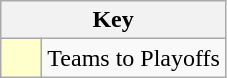<table class="wikitable" style="text-align: center;">
<tr>
<th colspan=2>Key</th>
</tr>
<tr>
<td style="background:#ffffcc; width:20px;"></td>
<td align=left>Teams to Playoffs</td>
</tr>
</table>
